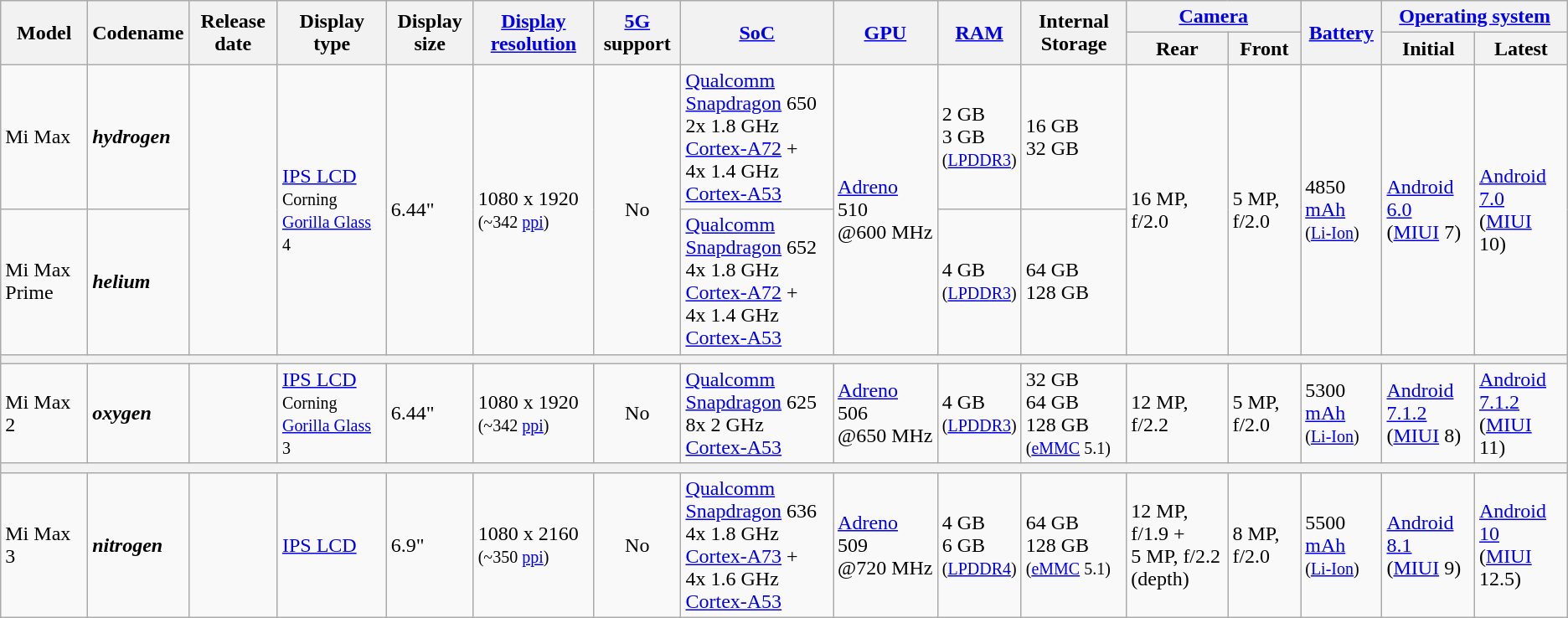<table class="wikitable sortable mw-collapsible">
<tr>
<th rowspan="2">Model</th>
<th rowspan="2">Codename</th>
<th rowspan="2">Release date</th>
<th rowspan="2">Display type</th>
<th rowspan="2">Display size</th>
<th rowspan="2"><a href='#'>Display resolution</a></th>
<th rowspan="2"><a href='#'>5G</a> support</th>
<th rowspan="2"><a href='#'>SoC</a></th>
<th rowspan="2"><a href='#'>GPU</a></th>
<th rowspan="2"><a href='#'>RAM</a></th>
<th rowspan="2">Internal Storage</th>
<th colspan="2"><a href='#'>Camera</a></th>
<th rowspan="2"><a href='#'>Battery</a></th>
<th colspan="2"><a href='#'>Operating system</a></th>
</tr>
<tr>
<th>Rear</th>
<th>Front</th>
<th>Initial</th>
<th>Latest</th>
</tr>
<tr>
<td>Mi Max</td>
<td><strong><em>hydrogen</em></strong></td>
<td rowspan="2"></td>
<td rowspan="2"><a href='#'>IPS LCD</a><br><small>Corning <a href='#'>Gorilla Glass</a> 4</small></td>
<td rowspan="2">6.44"</td>
<td rowspan="2">1080 x 1920<br><small>(~342 <a href='#'>ppi</a>)</small></td>
<td rowspan="2" style="text-align:center;">No</td>
<td><a href='#'>Qualcomm Snapdragon</a> 650<br>2x 1.8 GHz <a href='#'>Cortex-A72</a> +<br>4x 1.4 GHz <a href='#'>Cortex-A53</a></td>
<td rowspan="2"><a href='#'>Adreno</a> 510<br>@600 MHz</td>
<td>2 GB<br>3 GB<br><small>(<a href='#'>LPDDR3</a>)</small></td>
<td>16 GB<br>32 GB<br></td>
<td rowspan="2">16 MP, f/2.0</td>
<td rowspan="2">5 MP, f/2.0</td>
<td rowspan="2">4850 <a href='#'>mAh</a><br><small>(<a href='#'>Li-Ion</a>)</small></td>
<td rowspan="2"><a href='#'>Android 6.0</a><br>(<a href='#'>MIUI</a> 7)</td>
<td rowspan="2"><a href='#'>Android 7.0</a><br>(<a href='#'>MIUI</a> 10)</td>
</tr>
<tr>
<td>Mi Max Prime</td>
<td><strong><em>helium</em></strong></td>
<td><a href='#'>Qualcomm Snapdragon</a> 652<br>4x 1.8 GHz <a href='#'>Cortex-A72</a> +<br>4x 1.4 GHz <a href='#'>Cortex-A53</a></td>
<td>4 GB<br><small>(<a href='#'>LPDDR3</a>)</small></td>
<td>64 GB<br>128 GB</td>
</tr>
<tr>
<th colspan="16"></th>
</tr>
<tr>
<td>Mi Max 2</td>
<td><strong><em>oxygen</em></strong></td>
<td></td>
<td><a href='#'>IPS LCD</a><br><small>Corning <a href='#'>Gorilla Glass</a> 3</small></td>
<td>6.44"</td>
<td>1080 x 1920<br><small>(~342 <a href='#'>ppi</a>)</small></td>
<td style="text-align:center;">No</td>
<td><a href='#'>Qualcomm Snapdragon</a> 625<br>8x 2 GHz <a href='#'>Cortex-A53</a></td>
<td><a href='#'>Adreno</a> 506<br>@650 MHz</td>
<td>4 GB<br><small>(<a href='#'>LPDDR3</a>)</small></td>
<td>32 GB<br>64 GB<br>128 GB<br><small>(<a href='#'>eMMC</a> 5.1)</small></td>
<td>12 MP, f/2.2</td>
<td>5 MP, f/2.0</td>
<td>5300 <a href='#'>mAh</a><br><small>(<a href='#'>Li-Ion</a>)</small></td>
<td><a href='#'>Android 7.1.2</a><br>(<a href='#'>MIUI</a> 8)</td>
<td><a href='#'>Android 7.1.2</a><br>(<a href='#'>MIUI</a> 11)</td>
</tr>
<tr>
<th colspan="16"></th>
</tr>
<tr>
<td>Mi Max 3</td>
<td><strong><em>nitrogen</em></strong></td>
<td></td>
<td><a href='#'>IPS LCD</a></td>
<td>6.9"</td>
<td>1080 x 2160<br><small>(~350 <a href='#'>ppi</a>)</small></td>
<td style="text-align:center;">No</td>
<td><a href='#'>Qualcomm Snapdragon</a> 636<br>4x 1.8 GHz <a href='#'>Cortex-A73</a> +<br>4x 1.6 GHz <a href='#'>Cortex-A53</a></td>
<td><a href='#'>Adreno</a> 509<br>@720 MHz</td>
<td>4 GB<br>6 GB<br><small>(<a href='#'>LPDDR4</a>)</small></td>
<td>64 GB<br>128 GB<br><small>(<a href='#'>eMMC</a> 5.1)</small></td>
<td>12 MP, f/1.9 +<br>5 MP, f/2.2 (depth)</td>
<td>8 MP, f/2.0</td>
<td>5500 <a href='#'>mAh</a><br><small>(<a href='#'>Li-Ion</a>)</small></td>
<td><a href='#'>Android 8.1</a><br>(<a href='#'>MIUI</a> 9)</td>
<td><a href='#'>Android 10</a><br>(<a href='#'>MIUI</a> 12.5)</td>
</tr>
</table>
